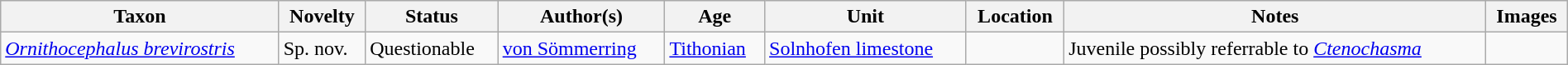<table class="wikitable sortable" align="center" width="100%">
<tr>
<th>Taxon</th>
<th>Novelty</th>
<th>Status</th>
<th>Author(s)</th>
<th>Age</th>
<th>Unit</th>
<th>Location</th>
<th>Notes</th>
<th>Images</th>
</tr>
<tr>
<td><em><a href='#'>Ornithocephalus brevirostris</a></em></td>
<td>Sp. nov.</td>
<td>Questionable</td>
<td><a href='#'>von Sömmerring</a></td>
<td><a href='#'>Tithonian</a></td>
<td><a href='#'>Solnhofen limestone</a></td>
<td></td>
<td>Juvenile possibly referrable to <em><a href='#'>Ctenochasma</a></em></td>
<td></td>
</tr>
</table>
